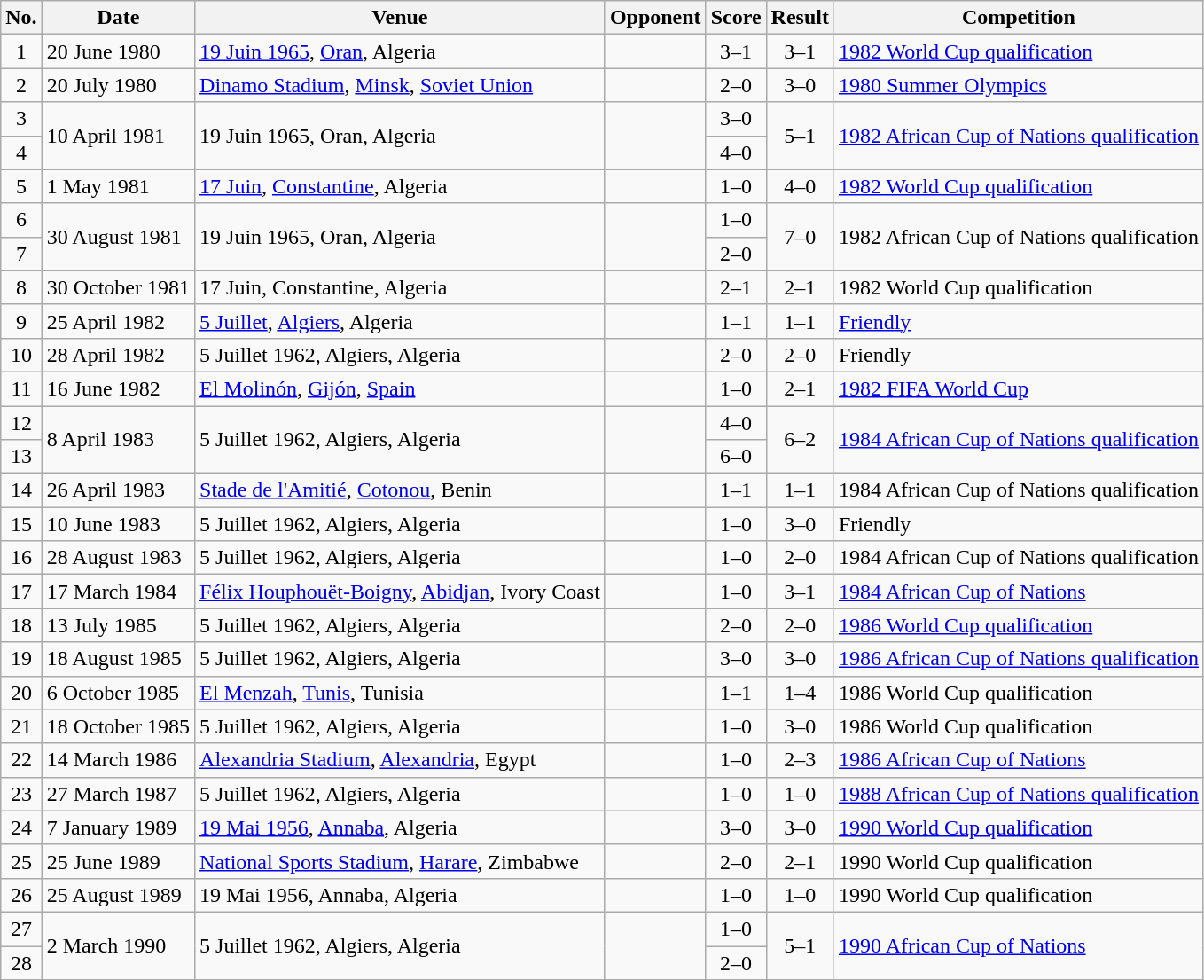<table class="wikitable sortable">
<tr>
<th scope="col">No.</th>
<th scope="col">Date</th>
<th scope="col">Venue</th>
<th scope="col">Opponent</th>
<th scope="col">Score</th>
<th scope="col">Result</th>
<th scope="col">Competition</th>
</tr>
<tr>
<td align="center">1</td>
<td>20 June 1980</td>
<td><a href='#'>19 Juin 1965</a>, <a href='#'>Oran</a>, Algeria</td>
<td></td>
<td align="center">3–1</td>
<td align="center">3–1</td>
<td><a href='#'>1982 World Cup qualification</a></td>
</tr>
<tr>
<td align="center">2</td>
<td>20 July 1980</td>
<td><a href='#'>Dinamo Stadium</a>, <a href='#'>Minsk</a>, <a href='#'>Soviet Union</a></td>
<td></td>
<td align="center">2–0</td>
<td align="center">3–0</td>
<td><a href='#'>1980 Summer Olympics</a></td>
</tr>
<tr>
<td align="center">3</td>
<td rowspan="2">10 April 1981</td>
<td rowspan="2">19 Juin 1965, Oran, Algeria</td>
<td rowspan="2"></td>
<td align="center">3–0</td>
<td rowspan="2" style="text-align:center">5–1</td>
<td rowspan="2"><a href='#'>1982 African Cup of Nations qualification</a></td>
</tr>
<tr>
<td align="center">4</td>
<td align="center">4–0</td>
</tr>
<tr>
<td align="center">5</td>
<td>1 May 1981</td>
<td><a href='#'>17 Juin</a>, <a href='#'>Constantine</a>, Algeria</td>
<td></td>
<td align="center">1–0</td>
<td align="center">4–0</td>
<td><a href='#'>1982 World Cup qualification</a></td>
</tr>
<tr>
<td align="center">6</td>
<td rowspan="2">30 August 1981</td>
<td rowspan="2">19 Juin 1965, Oran, Algeria</td>
<td rowspan="2"></td>
<td align="center">1–0</td>
<td rowspan="2" style="text-align:center">7–0</td>
<td rowspan="2">1982 African Cup of Nations qualification</td>
</tr>
<tr>
<td align="center">7</td>
<td align="center">2–0</td>
</tr>
<tr>
<td align="center">8</td>
<td>30 October 1981</td>
<td>17 Juin, Constantine, Algeria</td>
<td></td>
<td align="center">2–1</td>
<td align="center">2–1</td>
<td>1982 World Cup qualification</td>
</tr>
<tr>
<td align="center">9</td>
<td>25 April 1982</td>
<td><a href='#'>5 Juillet</a>, <a href='#'>Algiers</a>, Algeria</td>
<td></td>
<td align="center">1–1</td>
<td align="center">1–1</td>
<td><a href='#'>Friendly</a></td>
</tr>
<tr>
<td align="center">10</td>
<td>28 April 1982</td>
<td>5 Juillet 1962, Algiers, Algeria</td>
<td></td>
<td align="center">2–0</td>
<td align="center">2–0</td>
<td>Friendly</td>
</tr>
<tr>
<td align="center">11</td>
<td>16 June 1982</td>
<td><a href='#'>El Molinón</a>, <a href='#'>Gijón</a>, <a href='#'>Spain</a></td>
<td></td>
<td align="center">1–0</td>
<td align="center">2–1</td>
<td><a href='#'>1982 FIFA World Cup</a></td>
</tr>
<tr>
<td align="center">12</td>
<td rowspan="2">8 April 1983</td>
<td rowspan="2">5 Juillet 1962, Algiers, Algeria</td>
<td rowspan="2"></td>
<td align="center">4–0</td>
<td rowspan="2" style="text-align:center">6–2</td>
<td rowspan="2"><a href='#'>1984 African Cup of Nations qualification</a></td>
</tr>
<tr>
<td align="center">13</td>
<td align="center">6–0</td>
</tr>
<tr>
<td align="center">14</td>
<td>26 April 1983</td>
<td><a href='#'>Stade de l'Amitié</a>, <a href='#'>Cotonou</a>, Benin</td>
<td></td>
<td align="center">1–1</td>
<td align="center">1–1</td>
<td>1984 African Cup of Nations qualification</td>
</tr>
<tr>
<td align="center">15</td>
<td>10 June 1983</td>
<td>5 Juillet 1962, Algiers, Algeria</td>
<td></td>
<td align="center">1–0</td>
<td align="center">3–0</td>
<td>Friendly</td>
</tr>
<tr>
<td align="center">16</td>
<td>28 August 1983</td>
<td>5 Juillet 1962, Algiers, Algeria</td>
<td></td>
<td align="center">1–0</td>
<td align="center">2–0</td>
<td>1984 African Cup of Nations qualification</td>
</tr>
<tr>
<td align="center">17</td>
<td>17 March 1984</td>
<td><a href='#'>Félix Houphouët-Boigny</a>, <a href='#'>Abidjan</a>, Ivory Coast</td>
<td></td>
<td align="center">1–0</td>
<td align="center">3–1</td>
<td><a href='#'>1984 African Cup of Nations</a></td>
</tr>
<tr>
<td align="center">18</td>
<td>13 July 1985</td>
<td>5 Juillet 1962, Algiers, Algeria</td>
<td></td>
<td align="center">2–0</td>
<td align="center">2–0</td>
<td><a href='#'>1986 World Cup qualification</a></td>
</tr>
<tr>
<td align="center">19</td>
<td>18 August 1985</td>
<td>5 Juillet 1962, Algiers, Algeria</td>
<td></td>
<td align="center">3–0</td>
<td align="center">3–0</td>
<td><a href='#'>1986 African Cup of Nations qualification</a></td>
</tr>
<tr>
<td align="center">20</td>
<td>6 October 1985</td>
<td><a href='#'>El Menzah</a>, <a href='#'>Tunis</a>, Tunisia</td>
<td></td>
<td align="center">1–1</td>
<td align="center">1–4</td>
<td>1986 World Cup qualification</td>
</tr>
<tr>
<td align="center">21</td>
<td>18 October 1985</td>
<td>5 Juillet 1962, Algiers, Algeria</td>
<td></td>
<td align="center">1–0</td>
<td align="center">3–0</td>
<td>1986 World Cup qualification</td>
</tr>
<tr>
<td align="center">22</td>
<td>14 March 1986</td>
<td><a href='#'>Alexandria Stadium</a>, <a href='#'>Alexandria</a>, Egypt</td>
<td></td>
<td align="center">1–0</td>
<td align="center">2–3</td>
<td><a href='#'>1986 African Cup of Nations</a></td>
</tr>
<tr>
<td align="center">23</td>
<td>27 March 1987</td>
<td>5 Juillet 1962, Algiers, Algeria</td>
<td></td>
<td align="center">1–0</td>
<td align="center">1–0</td>
<td><a href='#'>1988 African Cup of Nations qualification</a></td>
</tr>
<tr>
<td align="center">24</td>
<td>7 January 1989</td>
<td><a href='#'>19 Mai 1956</a>, <a href='#'>Annaba</a>, Algeria</td>
<td></td>
<td align="center">3–0</td>
<td align="center">3–0</td>
<td><a href='#'>1990 World Cup qualification</a></td>
</tr>
<tr>
<td align="center">25</td>
<td>25 June 1989</td>
<td><a href='#'>National Sports Stadium</a>, <a href='#'>Harare</a>, Zimbabwe</td>
<td></td>
<td align="center">2–0</td>
<td align="center">2–1</td>
<td>1990 World Cup qualification</td>
</tr>
<tr>
<td align="center">26</td>
<td>25 August 1989</td>
<td>19 Mai 1956, Annaba, Algeria</td>
<td></td>
<td align="center">1–0</td>
<td align="center">1–0</td>
<td>1990 World Cup qualification</td>
</tr>
<tr>
<td align="center">27</td>
<td rowspan="2">2 March 1990</td>
<td rowspan="2">5 Juillet 1962, Algiers, Algeria</td>
<td rowspan="2"></td>
<td align="center">1–0</td>
<td rowspan="2" style="text-align:center">5–1</td>
<td rowspan="2"><a href='#'>1990 African Cup of Nations</a></td>
</tr>
<tr>
<td align="center">28</td>
<td align="center">2–0</td>
</tr>
</table>
